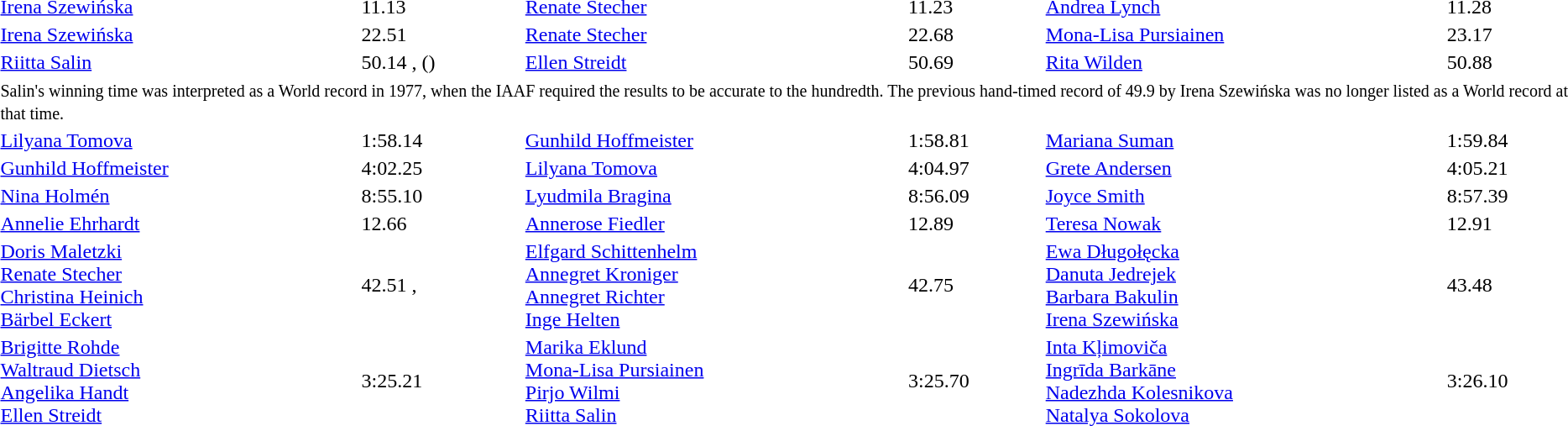<table>
<tr>
<td></td>
<td><a href='#'>Irena Szewińska</a><br></td>
<td>11.13 </td>
<td><a href='#'>Renate Stecher</a><br></td>
<td>11.23</td>
<td><a href='#'>Andrea Lynch</a><br></td>
<td>11.28</td>
</tr>
<tr>
<td></td>
<td><a href='#'>Irena Szewińska</a><br></td>
<td>22.51 </td>
<td><a href='#'>Renate Stecher</a><br></td>
<td>22.68</td>
<td><a href='#'>Mona-Lisa Pursiainen</a><br></td>
<td>23.17</td>
</tr>
<tr>
<td rowspan="2"></td>
<td><a href='#'>Riitta Salin</a><br></td>
<td>50.14 ,  ()</td>
<td><a href='#'>Ellen Streidt</a><br></td>
<td>50.69</td>
<td><a href='#'>Rita Wilden</a><br></td>
<td>50.88</td>
</tr>
<tr>
<td colspan="6"><small>Salin's winning time was interpreted as a World record in 1977, when the IAAF required the results to be accurate to the hundredth. The previous hand-timed record of 49.9 by Irena Szewińska was no longer listed as a World record at that time.</small></td>
</tr>
<tr>
<td></td>
<td><a href='#'>Lilyana Tomova</a><br></td>
<td>1:58.14 </td>
<td><a href='#'>Gunhild Hoffmeister</a><br></td>
<td>1:58.81</td>
<td><a href='#'>Mariana Suman</a><br></td>
<td>1:59.84</td>
</tr>
<tr>
<td></td>
<td><a href='#'>Gunhild Hoffmeister</a><br></td>
<td>4:02.25 </td>
<td><a href='#'>Lilyana Tomova</a><br></td>
<td>4:04.97</td>
<td><a href='#'>Grete Andersen</a><br></td>
<td>4:05.21</td>
</tr>
<tr>
<td></td>
<td><a href='#'>Nina Holmén</a><br></td>
<td>8:55.10</td>
<td><a href='#'>Lyudmila Bragina</a><br></td>
<td>8:56.09</td>
<td><a href='#'>Joyce Smith</a><br></td>
<td>8:57.39</td>
</tr>
<tr>
<td></td>
<td><a href='#'>Annelie Ehrhardt</a><br></td>
<td>12.66 </td>
<td><a href='#'>Annerose Fiedler</a><br></td>
<td>12.89</td>
<td><a href='#'>Teresa Nowak</a><br></td>
<td>12.91</td>
</tr>
<tr>
<td></td>
<td><a href='#'>Doris Maletzki</a><br><a href='#'>Renate Stecher</a><br><a href='#'>Christina Heinich</a><br><a href='#'>Bärbel Eckert</a><br></td>
<td>42.51 , </td>
<td><a href='#'>Elfgard Schittenhelm</a><br><a href='#'>Annegret Kroniger</a><br><a href='#'>Annegret Richter</a><br><a href='#'>Inge Helten</a><br></td>
<td>42.75</td>
<td><a href='#'>Ewa Długołęcka</a><br><a href='#'>Danuta Jedrejek</a><br><a href='#'>Barbara Bakulin</a><br><a href='#'>Irena Szewińska</a><br></td>
<td>43.48</td>
</tr>
<tr>
<td></td>
<td><a href='#'>Brigitte Rohde</a><br><a href='#'>Waltraud Dietsch</a><br><a href='#'>Angelika Handt</a><br><a href='#'>Ellen Streidt</a><br></td>
<td>3:25.21 </td>
<td><a href='#'>Marika Eklund</a><br><a href='#'>Mona-Lisa Pursiainen</a><br><a href='#'>Pirjo Wilmi</a><br><a href='#'>Riitta Salin</a><br></td>
<td>3:25.70 </td>
<td><a href='#'>Inta Kļimoviča</a><br><a href='#'>Ingrīda Barkāne</a><br><a href='#'>Nadezhda Kolesnikova</a><br><a href='#'>Natalya Sokolova</a><br></td>
<td>3:26.10</td>
</tr>
</table>
